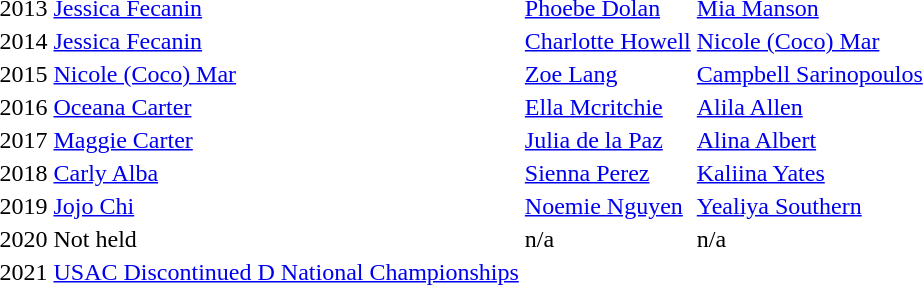<table>
<tr>
<td style="text-align:center;">2013</td>
<td><a href='#'>Jessica Fecanin</a></td>
<td><a href='#'>Phoebe Dolan</a></td>
<td><a href='#'>Mia Manson</a></td>
</tr>
<tr>
<td style="text-align:center;">2014</td>
<td><a href='#'>Jessica Fecanin</a></td>
<td><a href='#'>Charlotte Howell</a></td>
<td><a href='#'>Nicole (Coco) Mar</a></td>
</tr>
<tr>
<td style="text-align:center;">2015</td>
<td><a href='#'>Nicole (Coco) Mar</a></td>
<td><a href='#'>Zoe Lang</a></td>
<td><a href='#'>Campbell Sarinopoulos</a></td>
</tr>
<tr>
<td style="text-align:center;">2016</td>
<td><a href='#'>Oceana Carter</a></td>
<td><a href='#'>Ella Mcritchie</a></td>
<td><a href='#'>Alila Allen</a></td>
</tr>
<tr>
<td style="text-align:center;">2017</td>
<td><a href='#'>Maggie Carter</a></td>
<td><a href='#'>Julia de la Paz</a></td>
<td><a href='#'>Alina Albert</a></td>
</tr>
<tr>
<td style="text-align:center;">2018</td>
<td><a href='#'>Carly Alba</a></td>
<td><a href='#'>Sienna Perez</a></td>
<td><a href='#'>Kaliina Yates</a></td>
</tr>
<tr>
<td style="text-align:center;">2019</td>
<td><a href='#'>Jojo Chi</a></td>
<td><a href='#'>Noemie Nguyen</a></td>
<td><a href='#'>Yealiya Southern</a></td>
</tr>
<tr>
<td style="text-align:center;">2020</td>
<td>Not held</td>
<td>n/a</td>
<td>n/a</td>
</tr>
<tr>
<td style="text-align:center;">2021</td>
<td><a href='#'>USAC Discontinued D National Championships</a></td>
</tr>
</table>
